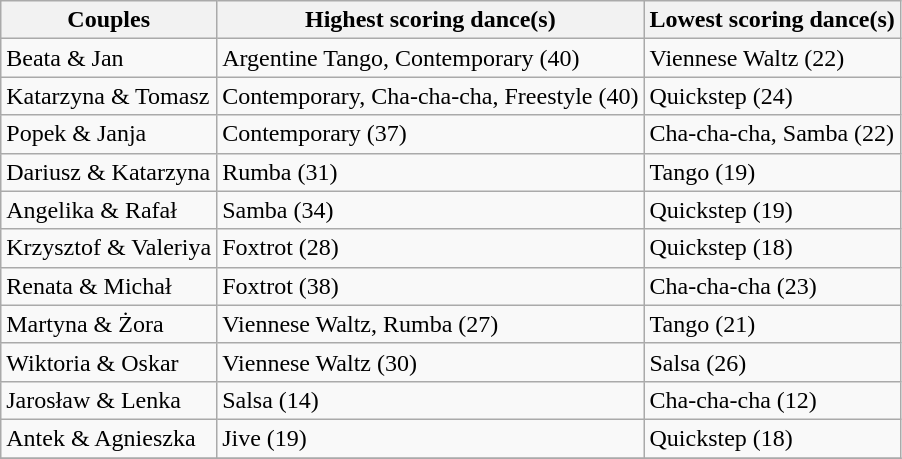<table class="wikitable">
<tr>
<th>Couples</th>
<th>Highest scoring dance(s)</th>
<th>Lowest scoring dance(s)</th>
</tr>
<tr>
<td>Beata & Jan</td>
<td>Argentine Tango, Contemporary (40)</td>
<td>Viennese Waltz (22)</td>
</tr>
<tr>
<td>Katarzyna & Tomasz</td>
<td>Contemporary, Cha-cha-cha, Freestyle (40)</td>
<td>Quickstep (24)</td>
</tr>
<tr>
<td>Popek & Janja</td>
<td>Contemporary (37)</td>
<td>Cha-cha-cha, Samba (22)</td>
</tr>
<tr>
<td>Dariusz & Katarzyna</td>
<td>Rumba (31)</td>
<td>Tango (19)</td>
</tr>
<tr>
<td>Angelika & Rafał</td>
<td>Samba (34)</td>
<td>Quickstep (19)</td>
</tr>
<tr>
<td>Krzysztof & Valeriya</td>
<td>Foxtrot (28)</td>
<td>Quickstep (18)</td>
</tr>
<tr>
<td>Renata & Michał</td>
<td>Foxtrot (38)</td>
<td>Cha-cha-cha (23)</td>
</tr>
<tr>
<td>Martyna & Żora</td>
<td>Viennese Waltz, Rumba (27)</td>
<td>Tango (21)</td>
</tr>
<tr>
<td>Wiktoria & Oskar</td>
<td>Viennese Waltz (30)</td>
<td>Salsa (26)</td>
</tr>
<tr>
<td>Jarosław & Lenka</td>
<td>Salsa (14)</td>
<td>Cha-cha-cha (12)</td>
</tr>
<tr>
<td>Antek & Agnieszka</td>
<td>Jive (19)</td>
<td>Quickstep (18)</td>
</tr>
<tr>
</tr>
</table>
